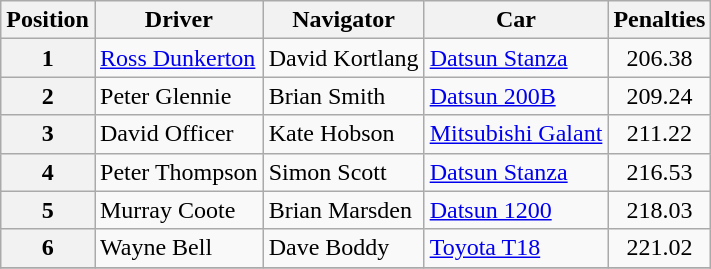<table class="wikitable" border="1">
<tr>
<th>Position</th>
<th>Driver</th>
<th>Navigator</th>
<th>Car</th>
<th>Penalties</th>
</tr>
<tr>
<th>1</th>
<td><a href='#'>Ross Dunkerton</a></td>
<td>David Kortlang</td>
<td><a href='#'>Datsun Stanza</a></td>
<td align="center">206.38</td>
</tr>
<tr>
<th>2</th>
<td>Peter Glennie</td>
<td>Brian Smith</td>
<td><a href='#'>Datsun 200B</a></td>
<td align="center">209.24</td>
</tr>
<tr>
<th>3</th>
<td>David Officer</td>
<td>Kate Hobson</td>
<td><a href='#'>Mitsubishi Galant</a></td>
<td align="center">211.22</td>
</tr>
<tr>
<th>4</th>
<td>Peter Thompson</td>
<td>Simon Scott</td>
<td><a href='#'>Datsun Stanza</a></td>
<td align="center">216.53</td>
</tr>
<tr>
<th>5</th>
<td>Murray Coote</td>
<td>Brian Marsden</td>
<td><a href='#'>Datsun 1200</a></td>
<td align="center">218.03</td>
</tr>
<tr>
<th>6</th>
<td>Wayne Bell</td>
<td>Dave Boddy</td>
<td><a href='#'>Toyota T18</a></td>
<td align="center">221.02</td>
</tr>
<tr>
</tr>
</table>
